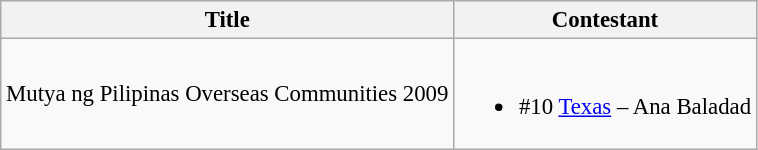<table class="wikitable sortable" style="font-size: 95%;">
<tr>
<th>Title</th>
<th>Contestant</th>
</tr>
<tr>
<td>Mutya ng Pilipinas Overseas Communities 2009</td>
<td><br><ul><li>#10 <a href='#'>Texas</a> – Ana Baladad</li></ul></td>
</tr>
</table>
